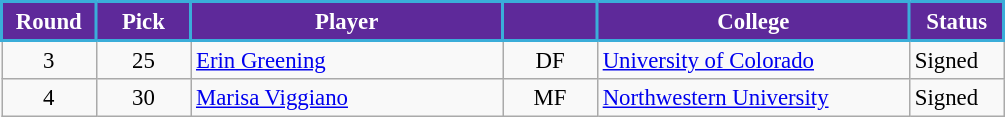<table class="wikitable" style="text-align:left; font-size:95%;">
<tr>
<th style="background:#5E299A; color:white; border:2px solid #3aadd9; width:55px;">Round</th>
<th style="background:#5E299A; color:white; border:2px solid #3aadd9; width:55px;">Pick</th>
<th style="background:#5E299A; color:white; border:2px solid #3aadd9; width:200px;">Player</th>
<th style="background:#5E299A; color:white; border:2px solid #3aadd9; width:55px;"></th>
<th style="background:#5E299A; color:white; border:2px solid #3aadd9; width:200px;">College</th>
<th style="background:#5E299A; color:white; border:2px solid #3aadd9; width:55px;">Status</th>
</tr>
<tr>
<td style="text-align: center;">3</td>
<td style="text-align: center;">25</td>
<td> <a href='#'>Erin Greening</a></td>
<td style="text-align: center;">DF</td>
<td> <a href='#'>University of Colorado</a></td>
<td>Signed</td>
</tr>
<tr>
<td style="text-align: center;">4</td>
<td style="text-align: center;">30</td>
<td> <a href='#'>Marisa Viggiano</a></td>
<td style="text-align: center;">MF</td>
<td> <a href='#'>Northwestern University</a></td>
<td>Signed</td>
</tr>
</table>
